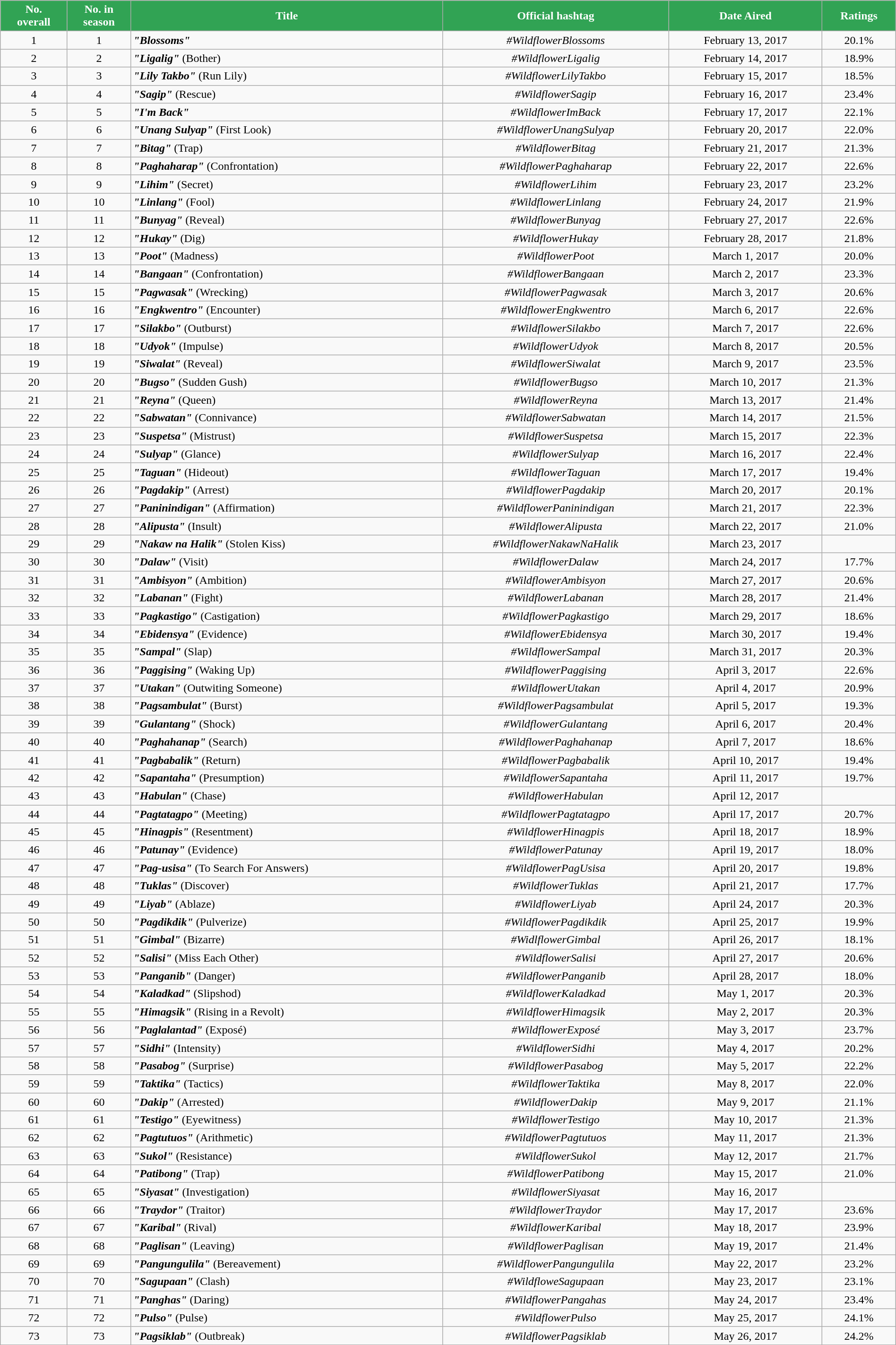<table class="wikitable" style="text-align:center; font-size:100%; line-height:18px;" width="100%">
<tr>
<th style="background:#31a354; color:#ffffff">No.<br>overall</th>
<th style="background:#31a354; color:#ffffff">No. in<br>season</th>
<th style="background:#31a354; color:#ffffff">Title</th>
<th style="background:#31a354; color:#ffffff">Official hashtag</th>
<th style="background:#31a354; color:#ffffff">Date Aired</th>
<th style="background:#31a354; color:#ffffff">Ratings</th>
</tr>
<tr>
<td>1</td>
<td>1</td>
<td align="left"><strong><em>"Blossoms"</em></strong></td>
<td><em>#WildflowerBlossoms</em></td>
<td>February 13, 2017</td>
<td>20.1%</td>
</tr>
<tr>
<td>2</td>
<td>2</td>
<td align="left"><strong><em>"Ligalig"</em></strong> (Bother)</td>
<td><em>#WildflowerLigalig</em></td>
<td>February 14, 2017</td>
<td>18.9%</td>
</tr>
<tr>
<td>3</td>
<td>3</td>
<td align="left"><strong><em>"Lily Takbo"</em></strong> (Run Lily)</td>
<td><em>#WildflowerLilyTakbo</em></td>
<td>February 15, 2017</td>
<td>18.5%</td>
</tr>
<tr>
<td>4</td>
<td>4</td>
<td align="left"><strong><em>"Sagip"</em></strong> (Rescue)</td>
<td><em>#WildflowerSagip</em></td>
<td>February 16, 2017</td>
<td>23.4%</td>
</tr>
<tr>
<td>5</td>
<td>5</td>
<td align="left"><strong><em>"I'm Back"</em></strong></td>
<td><em>#WildflowerImBack</em></td>
<td>February 17, 2017</td>
<td>22.1%</td>
</tr>
<tr>
<td>6</td>
<td>6</td>
<td align="left"><strong><em>"Unang Sulyap"</em></strong> (First Look)</td>
<td><em>#WildflowerUnangSulyap</em></td>
<td>February 20, 2017</td>
<td>22.0%</td>
</tr>
<tr>
<td>7</td>
<td>7</td>
<td align="left"><strong><em>"Bitag"</em></strong> (Trap)</td>
<td><em>#WildflowerBitag</em></td>
<td>February 21, 2017</td>
<td>21.3%</td>
</tr>
<tr>
<td>8</td>
<td>8</td>
<td align="left"><strong><em>"Paghaharap"</em></strong> (Confrontation)</td>
<td><em>#WildflowerPaghaharap</em></td>
<td>February 22, 2017</td>
<td>22.6%</td>
</tr>
<tr>
<td>9</td>
<td>9</td>
<td align="left"><strong><em>"Lihim"</em></strong> (Secret)</td>
<td><em>#WildflowerLihim</em></td>
<td>February 23, 2017</td>
<td>23.2%</td>
</tr>
<tr>
<td>10</td>
<td>10</td>
<td align="left"><strong><em>"Linlang"</em></strong> (Fool)</td>
<td><em>#WildflowerLinlang</em></td>
<td>February 24, 2017</td>
<td>21.9%</td>
</tr>
<tr>
<td>11</td>
<td>11</td>
<td align="left"><strong><em>"Bunyag"</em></strong> (Reveal)</td>
<td><em>#WildflowerBunyag</em></td>
<td>February 27, 2017</td>
<td>22.6%</td>
</tr>
<tr>
<td>12</td>
<td>12</td>
<td align="left"><strong><em>"Hukay"</em></strong> (Dig)</td>
<td><em>#WildflowerHukay</em></td>
<td>February 28, 2017</td>
<td>21.8%</td>
</tr>
<tr>
<td>13</td>
<td>13</td>
<td align="left"><strong><em>"Poot"</em></strong> (Madness)</td>
<td><em>#WildflowerPoot</em></td>
<td>March 1, 2017</td>
<td>20.0%</td>
</tr>
<tr>
<td>14</td>
<td>14</td>
<td align="left"><strong><em>"Bangaan"</em></strong> (Confrontation)</td>
<td><em>#WildflowerBangaan</em></td>
<td>March 2, 2017</td>
<td>23.3%</td>
</tr>
<tr>
<td>15</td>
<td>15</td>
<td align="left"><strong><em>"Pagwasak"</em></strong> (Wrecking)</td>
<td><em>#WildflowerPagwasak</em></td>
<td>March 3, 2017</td>
<td>20.6%</td>
</tr>
<tr>
<td>16</td>
<td>16</td>
<td align="left"><strong><em>"Engkwentro"</em></strong> (Encounter)</td>
<td><em>#WildflowerEngkwentro</em></td>
<td>March 6, 2017</td>
<td>22.6%</td>
</tr>
<tr>
<td>17</td>
<td>17</td>
<td align="left"><strong><em>"Silakbo"</em></strong> (Outburst)</td>
<td><em>#WildflowerSilakbo</em></td>
<td>March 7, 2017</td>
<td>22.6%</td>
</tr>
<tr>
<td>18</td>
<td>18</td>
<td align="left"><strong><em>"Udyok"</em></strong> (Impulse)</td>
<td><em>#WildflowerUdyok</em></td>
<td>March 8, 2017</td>
<td>20.5%</td>
</tr>
<tr>
<td>19</td>
<td>19</td>
<td align="left"><strong><em>"Siwalat"</em></strong> (Reveal)</td>
<td><em>#WildflowerSiwalat</em></td>
<td>March 9, 2017</td>
<td>23.5%</td>
</tr>
<tr>
<td>20</td>
<td>20</td>
<td align="left"><strong><em>"Bugso"</em></strong> (Sudden Gush)</td>
<td><em>#WildflowerBugso</em></td>
<td>March 10, 2017</td>
<td>21.3%</td>
</tr>
<tr>
<td>21</td>
<td>21</td>
<td align="left"><strong><em>"Reyna"</em></strong> (Queen)</td>
<td><em>#WildflowerReyna</em></td>
<td>March 13, 2017</td>
<td>21.4%</td>
</tr>
<tr>
<td>22</td>
<td>22</td>
<td align="left"><strong><em>"Sabwatan"</em></strong> (Connivance)</td>
<td><em>#WildflowerSabwatan</em></td>
<td>March 14, 2017</td>
<td>21.5%</td>
</tr>
<tr>
<td>23</td>
<td>23</td>
<td align="left"><strong><em>"Suspetsa"</em></strong> (Mistrust)</td>
<td><em>#WildflowerSuspetsa</em></td>
<td>March 15, 2017</td>
<td>22.3%</td>
</tr>
<tr>
<td>24</td>
<td>24</td>
<td align="left"><strong><em>"Sulyap"</em></strong> (Glance)</td>
<td><em>#WildflowerSulyap</em></td>
<td>March 16, 2017</td>
<td>22.4%</td>
</tr>
<tr>
<td>25</td>
<td>25</td>
<td align="left"><strong><em>"Taguan"</em></strong> (Hideout)</td>
<td><em>#WildflowerTaguan</em></td>
<td>March 17, 2017</td>
<td>19.4%</td>
</tr>
<tr>
<td>26</td>
<td>26</td>
<td align="left"><strong><em>"Pagdakip"</em></strong> (Arrest)</td>
<td><em>#WildflowerPagdakip</em></td>
<td>March 20, 2017</td>
<td>20.1%</td>
</tr>
<tr>
<td>27</td>
<td>27</td>
<td align="left"><strong><em>"Paninindigan"</em></strong> (Affirmation)</td>
<td><em>#WildflowerPaninindigan</em></td>
<td>March 21, 2017</td>
<td>22.3%</td>
</tr>
<tr>
<td>28</td>
<td>28</td>
<td align="left"><strong><em>"Alipusta"</em></strong> (Insult)</td>
<td><em>#WildflowerAlipusta</em></td>
<td>March 22, 2017</td>
<td>21.0%</td>
</tr>
<tr>
<td>29</td>
<td>29</td>
<td align="left"><strong><em>"Nakaw na Halik"</em></strong> (Stolen Kiss)</td>
<td><em>#WildflowerNakawNaHalik</em></td>
<td>March 23, 2017</td>
<td></td>
</tr>
<tr>
<td>30</td>
<td>30</td>
<td align="left"><strong><em>"Dalaw"</em></strong> (Visit)</td>
<td><em>#WildflowerDalaw</em></td>
<td>March 24, 2017</td>
<td>17.7%</td>
</tr>
<tr>
<td>31</td>
<td>31</td>
<td align="left"><strong><em>"Ambisyon"</em></strong> (Ambition)</td>
<td><em>#WildflowerAmbisyon</em></td>
<td>March 27, 2017</td>
<td>20.6%</td>
</tr>
<tr>
<td>32</td>
<td>32</td>
<td align="left"><strong><em>"Labanan"</em></strong> (Fight)</td>
<td><em>#WildflowerLabanan</em></td>
<td>March 28, 2017</td>
<td>21.4%</td>
</tr>
<tr>
<td>33</td>
<td>33</td>
<td align="left"><strong><em>"Pagkastigo"</em></strong> (Castigation)</td>
<td><em>#WildflowerPagkastigo</em></td>
<td>March 29, 2017</td>
<td>18.6%</td>
</tr>
<tr>
<td>34</td>
<td>34</td>
<td align="left"><strong><em>"Ebidensya"</em></strong> (Evidence)</td>
<td><em>#WildflowerEbidensya</em></td>
<td>March 30, 2017</td>
<td>19.4%</td>
</tr>
<tr>
<td>35</td>
<td>35</td>
<td align="left"><strong><em>"Sampal"</em></strong> (Slap)</td>
<td><em>#WildflowerSampal</em></td>
<td>March 31, 2017</td>
<td>20.3%</td>
</tr>
<tr>
<td>36</td>
<td>36</td>
<td align="left"><strong><em>"Paggising"</em></strong> (Waking Up)</td>
<td><em>#WildflowerPaggising</em></td>
<td>April 3, 2017</td>
<td>22.6%</td>
</tr>
<tr>
<td>37</td>
<td>37</td>
<td align="left"><strong><em>"Utakan"</em></strong> (Outwiting Someone)</td>
<td><em>#WildflowerUtakan</em></td>
<td>April 4, 2017</td>
<td>20.9%</td>
</tr>
<tr>
<td>38</td>
<td>38</td>
<td align="left"><strong><em>"Pagsambulat"</em></strong> (Burst)</td>
<td><em>#WildflowerPagsambulat</em></td>
<td>April 5, 2017</td>
<td>19.3%</td>
</tr>
<tr>
<td>39</td>
<td>39</td>
<td align="left"><strong><em>"Gulantang"</em></strong> (Shock)</td>
<td><em>#WildflowerGulantang</em></td>
<td>April 6, 2017</td>
<td>20.4%</td>
</tr>
<tr>
<td>40</td>
<td>40</td>
<td align="left"><strong><em>"Paghahanap"</em></strong> (Search)</td>
<td><em>#WildflowerPaghahanap</em></td>
<td>April 7, 2017</td>
<td>18.6%</td>
</tr>
<tr>
<td>41</td>
<td>41</td>
<td align="left"><strong><em>"Pagbabalik"</em></strong> (Return)</td>
<td><em>#WildflowerPagbabalik</em></td>
<td>April 10, 2017</td>
<td>19.4%</td>
</tr>
<tr>
<td>42</td>
<td>42</td>
<td align="left"><strong><em>"Sapantaha"</em></strong> (Presumption)</td>
<td><em>#WildflowerSapantaha</em></td>
<td>April 11, 2017</td>
<td>19.7%</td>
</tr>
<tr>
<td>43</td>
<td>43</td>
<td align="left"><strong><em>"Habulan"</em></strong> (Chase)</td>
<td><em>#WildflowerHabulan</em></td>
<td>April 12, 2017</td>
<td><strong></strong></td>
</tr>
<tr>
<td>44</td>
<td>44</td>
<td align="left"><strong><em>"Pagtatagpo"</em></strong> (Meeting)</td>
<td><em>#WildflowerPagtatagpo</em></td>
<td>April 17, 2017</td>
<td>20.7%</td>
</tr>
<tr>
<td>45</td>
<td>45</td>
<td align="left"><strong><em>"Hinagpis"</em></strong> (Resentment)</td>
<td><em>#WildflowerHinagpis</em></td>
<td>April 18, 2017</td>
<td>18.9%</td>
</tr>
<tr>
<td>46</td>
<td>46</td>
<td align="left"><strong><em>"Patunay"</em></strong> (Evidence)</td>
<td><em>#WildflowerPatunay</em></td>
<td>April 19, 2017</td>
<td>18.0%</td>
</tr>
<tr>
<td>47</td>
<td>47</td>
<td align="left"><strong><em>"Pag-usisa"</em></strong> (To Search For Answers)</td>
<td><em>#WildflowerPagUsisa</em></td>
<td>April 20, 2017</td>
<td>19.8%</td>
</tr>
<tr>
<td>48</td>
<td>48</td>
<td align="left"><strong><em>"Tuklas"</em></strong> (Discover)</td>
<td><em>#WildflowerTuklas</em></td>
<td>April 21, 2017</td>
<td>17.7%</td>
</tr>
<tr>
<td>49</td>
<td>49</td>
<td align="left"><strong><em>"Liyab"</em></strong> (Ablaze)</td>
<td><em>#WildflowerLiyab</em></td>
<td>April 24, 2017</td>
<td>20.3%</td>
</tr>
<tr>
<td>50</td>
<td>50</td>
<td align="left"><strong><em>"Pagdikdik"</em></strong> (Pulverize)</td>
<td><em>#WildflowerPagdikdik</em></td>
<td>April 25, 2017</td>
<td>19.9%</td>
</tr>
<tr>
<td>51</td>
<td>51</td>
<td align="left"><strong><em>"Gimbal"</em></strong> (Bizarre)</td>
<td><em>#WidlflowerGimbal</em></td>
<td>April 26, 2017</td>
<td>18.1%</td>
</tr>
<tr>
<td>52</td>
<td>52</td>
<td align="left"><strong><em>"Salisi"</em></strong> (Miss Each Other)</td>
<td><em>#WildflowerSalisi</em></td>
<td>April 27, 2017</td>
<td>20.6%</td>
</tr>
<tr>
<td>53</td>
<td>53</td>
<td align="left"><strong><em>"Panganib"</em></strong> (Danger)</td>
<td><em>#WildflowerPanganib</em></td>
<td>April 28, 2017</td>
<td>18.0%</td>
</tr>
<tr>
<td>54</td>
<td>54</td>
<td align="left"><strong><em>"Kaladkad"</em></strong> (Slipshod)</td>
<td><em>#WildflowerKaladkad</em></td>
<td>May 1, 2017</td>
<td>20.3%</td>
</tr>
<tr>
<td>55</td>
<td>55</td>
<td align="left"><strong><em>"Himagsik"</em></strong> (Rising in a Revolt)</td>
<td><em>#WildflowerHimagsik</em></td>
<td>May 2, 2017</td>
<td>20.3%</td>
</tr>
<tr>
<td>56</td>
<td>56</td>
<td align="left"><strong><em>"Paglalantad"</em></strong> (Exposé)</td>
<td><em>#WildflowerExposé</em></td>
<td>May 3, 2017</td>
<td>23.7%</td>
</tr>
<tr>
<td>57</td>
<td>57</td>
<td align="left"><strong><em>"Sidhi"</em></strong> (Intensity)</td>
<td><em>#WildflowerSidhi</em></td>
<td>May 4, 2017</td>
<td>20.2%</td>
</tr>
<tr>
<td>58</td>
<td>58</td>
<td align="left"><strong><em>"Pasabog"</em></strong> (Surprise)</td>
<td><em>#WildflowerPasabog</em></td>
<td>May 5, 2017</td>
<td>22.2%</td>
</tr>
<tr>
<td>59</td>
<td>59</td>
<td align="left"><strong><em>"Taktika"</em></strong> (Tactics)</td>
<td><em>#WildflowerTaktika</em></td>
<td>May 8, 2017</td>
<td>22.0%</td>
</tr>
<tr>
<td>60</td>
<td>60</td>
<td align="left"><strong><em>"Dakip"</em></strong> (Arrested)</td>
<td><em>#WildflowerDakip</em></td>
<td>May 9, 2017</td>
<td>21.1%</td>
</tr>
<tr>
<td>61</td>
<td>61</td>
<td align="left"><strong><em>"Testigo"</em></strong> (Eyewitness)</td>
<td><em>#WildflowerTestigo</em></td>
<td>May 10, 2017</td>
<td>21.3%</td>
</tr>
<tr>
<td>62</td>
<td>62</td>
<td align="left"><strong><em>"Pagtutuos"</em></strong> (Arithmetic)</td>
<td><em>#WildflowerPagtutuos</em></td>
<td>May 11, 2017</td>
<td>21.3%</td>
</tr>
<tr>
<td>63</td>
<td>63</td>
<td align="left"><strong><em>"Sukol"</em></strong> (Resistance)</td>
<td><em>#WildflowerSukol</em></td>
<td>May 12, 2017</td>
<td>21.7%</td>
</tr>
<tr>
<td>64</td>
<td>64</td>
<td align="left"><strong><em>"Patibong"</em></strong> (Trap)</td>
<td><em>#WildflowerPatibong</em></td>
<td>May 15, 2017</td>
<td>21.0%</td>
</tr>
<tr>
<td>65</td>
<td>65</td>
<td align="left"><strong><em>"Siyasat"</em></strong> (Investigation)</td>
<td><em>#WildflowerSiyasat</em></td>
<td>May 16, 2017</td>
<td><strong></strong></td>
</tr>
<tr>
<td>66</td>
<td>66</td>
<td align="left"><strong><em>"Traydor"</em></strong> (Traitor)</td>
<td><em>#WildflowerTraydor</em></td>
<td>May 17, 2017</td>
<td>23.6%</td>
</tr>
<tr>
<td>67</td>
<td>67</td>
<td align="left"><strong><em>"Karibal"</em></strong> (Rival)</td>
<td><em>#WildflowerKaribal</em></td>
<td>May 18, 2017</td>
<td>23.9%</td>
</tr>
<tr>
<td>68</td>
<td>68</td>
<td align="left"><strong><em>"Paglisan"</em></strong> (Leaving)</td>
<td><em>#WildflowerPaglisan</em></td>
<td>May 19, 2017</td>
<td>21.4%</td>
</tr>
<tr>
<td>69</td>
<td>69</td>
<td align="left"><strong><em>"Pangungulila"</em></strong> (Bereavement)</td>
<td><em>#WildflowerPangungulila</em></td>
<td>May 22, 2017</td>
<td>23.2%</td>
</tr>
<tr>
<td>70</td>
<td>70</td>
<td align="left"><strong><em>"Sagupaan"</em></strong> (Clash)</td>
<td><em>#WildfloweSagupaan</em></td>
<td>May 23, 2017</td>
<td>23.1%</td>
</tr>
<tr>
<td>71</td>
<td>71</td>
<td align="left"><strong><em>"Panghas"</em></strong> (Daring)</td>
<td><em>#WildflowerPangahas</em></td>
<td>May 24, 2017</td>
<td>23.4%</td>
</tr>
<tr>
<td>72</td>
<td>72</td>
<td align="left"><strong><em>"Pulso"</em></strong> (Pulse)</td>
<td><em>#WildflowerPulso</em></td>
<td>May 25, 2017</td>
<td>24.1%</td>
</tr>
<tr>
<td>73</td>
<td>73</td>
<td align="left"><strong><em>"Pagsiklab"</em></strong> (Outbreak)</td>
<td><em>#WildflowerPagsiklab</em></td>
<td>May 26, 2017</td>
<td>24.2%</td>
</tr>
<tr>
</tr>
</table>
